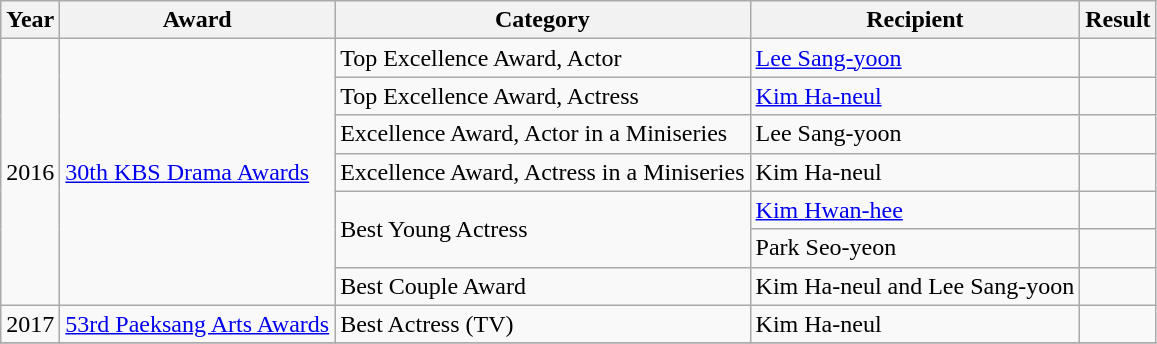<table class="wikitable">
<tr>
<th>Year</th>
<th>Award</th>
<th>Category</th>
<th>Recipient</th>
<th>Result</th>
</tr>
<tr>
<td rowspan="7">2016</td>
<td rowspan="7"><a href='#'>30th KBS Drama Awards</a></td>
<td>Top Excellence Award, Actor</td>
<td><a href='#'>Lee Sang-yoon</a></td>
<td></td>
</tr>
<tr>
<td>Top Excellence Award, Actress</td>
<td><a href='#'>Kim Ha-neul</a></td>
<td></td>
</tr>
<tr>
<td>Excellence Award, Actor in a Miniseries</td>
<td>Lee Sang-yoon</td>
<td></td>
</tr>
<tr>
<td>Excellence Award, Actress in a Miniseries</td>
<td>Kim Ha-neul</td>
<td></td>
</tr>
<tr>
<td rowspan="2">Best Young Actress</td>
<td><a href='#'>Kim Hwan-hee</a></td>
<td></td>
</tr>
<tr>
<td>Park Seo-yeon</td>
<td></td>
</tr>
<tr>
<td>Best Couple Award</td>
<td>Kim Ha-neul and Lee Sang-yoon</td>
<td></td>
</tr>
<tr>
<td>2017</td>
<td><a href='#'>53rd Paeksang Arts Awards</a></td>
<td>Best Actress (TV)</td>
<td>Kim Ha-neul</td>
<td></td>
</tr>
<tr>
</tr>
</table>
